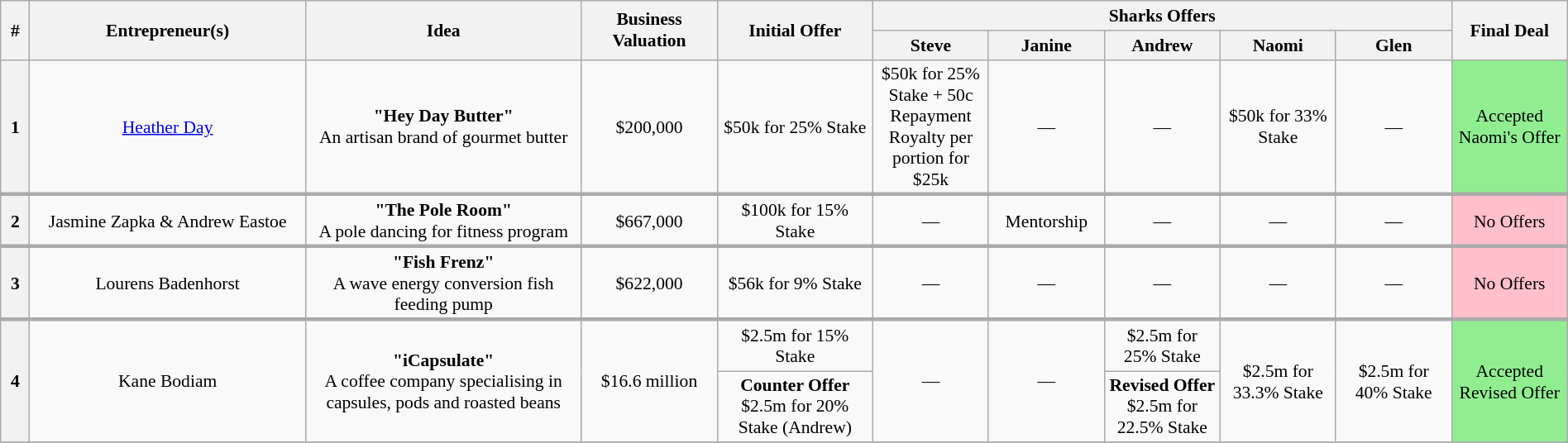<table class="wikitable plainrowheaders" style="font-size:90%; text-align:center; width: 100%; margin-left: auto; margin-right: auto;">
<tr>
<th scope="col" bgcolor="lightgrey" rowspan="2" width="15" align="center">#</th>
<th scope="col" bgcolor="lightgrey" rowspan="2" width="200" align="center">Entrepreneur(s)</th>
<th scope="col" bgcolor="lightgrey" rowspan="2" width="200" align="center">Idea</th>
<th scope="col" bgcolor="lightgrey" rowspan="2" width="95" align="center">Business Valuation</th>
<th scope="col" bgcolor="lightgrey" rowspan="2" width="110" align="center">Initial Offer</th>
<th scope="col" bgcolor="lightgrey" colspan="5">Sharks Offers</th>
<th scope="col" bgcolor="lightgrey" rowspan="2" width="80" align="center">Final Deal</th>
</tr>
<tr>
<th width="80" align="center"><strong>Steve</strong></th>
<th width="80" align="center"><strong>Janine</strong></th>
<th width="80" align="center"><strong>Andrew</strong></th>
<th width="80" align="center"><strong>Naomi</strong></th>
<th width="80" align="center"><strong>Glen</strong></th>
</tr>
<tr>
<th>1</th>
<td><a href='#'>Heather Day</a></td>
<td><strong>"Hey Day Butter"</strong><br> An artisan brand of gourmet butter</td>
<td>$200,000</td>
<td>$50k for 25% Stake</td>
<td>$50k for 25% Stake + 50c Repayment Royalty per portion for $25k</td>
<td>—</td>
<td>—</td>
<td>$50k for 33% Stake</td>
<td>—</td>
<td bgcolor="lightgreen">Accepted Naomi's Offer</td>
</tr>
<tr>
</tr>
<tr style="border-top:3px solid #aaa;">
<th>2</th>
<td>Jasmine Zapka & Andrew Eastoe</td>
<td><strong>"The Pole Room"</strong><br> A pole dancing for fitness program</td>
<td>$667,000</td>
<td>$100k for 15% Stake</td>
<td>—</td>
<td>Mentorship</td>
<td>—</td>
<td>—</td>
<td>—</td>
<td bgcolor="pink">No Offers</td>
</tr>
<tr>
</tr>
<tr style="border-top:3px solid #aaa;">
<th>3</th>
<td>Lourens Badenhorst</td>
<td><strong>"Fish Frenz"</strong><br> A wave energy conversion fish feeding pump</td>
<td>$622,000</td>
<td>$56k for 9% Stake</td>
<td>—</td>
<td>—</td>
<td>—</td>
<td>—</td>
<td>—</td>
<td bgcolor="pink">No Offers</td>
</tr>
<tr>
</tr>
<tr style="border-top:3px solid #aaa;">
<th rowspan="2">4</th>
<td rowspan="2">Kane Bodiam</td>
<td rowspan="2"><strong>"iCapsulate"</strong><br> A coffee company specialising in capsules, pods and roasted beans</td>
<td rowspan="2">$16.6 million</td>
<td>$2.5m for 15% Stake</td>
<td rowspan="2">—</td>
<td rowspan="2">—</td>
<td>$2.5m for 25% Stake</td>
<td rowspan="2">$2.5m for 33.3% Stake</td>
<td rowspan="2">$2.5m for 40% Stake</td>
<td rowspan="2" bgcolor="lightgreen">Accepted Revised Offer</td>
</tr>
<tr>
<td><strong>Counter Offer</strong><br>$2.5m for 20% Stake (Andrew)</td>
<td><strong>Revised Offer</strong><br>$2.5m for 22.5% Stake</td>
</tr>
<tr>
</tr>
</table>
